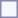<table style="border:1px solid #8888aa; background-color:#f7f8ff; padding:5px; font-size:95%; margin: 0px 12px 12px 0px;">
</table>
